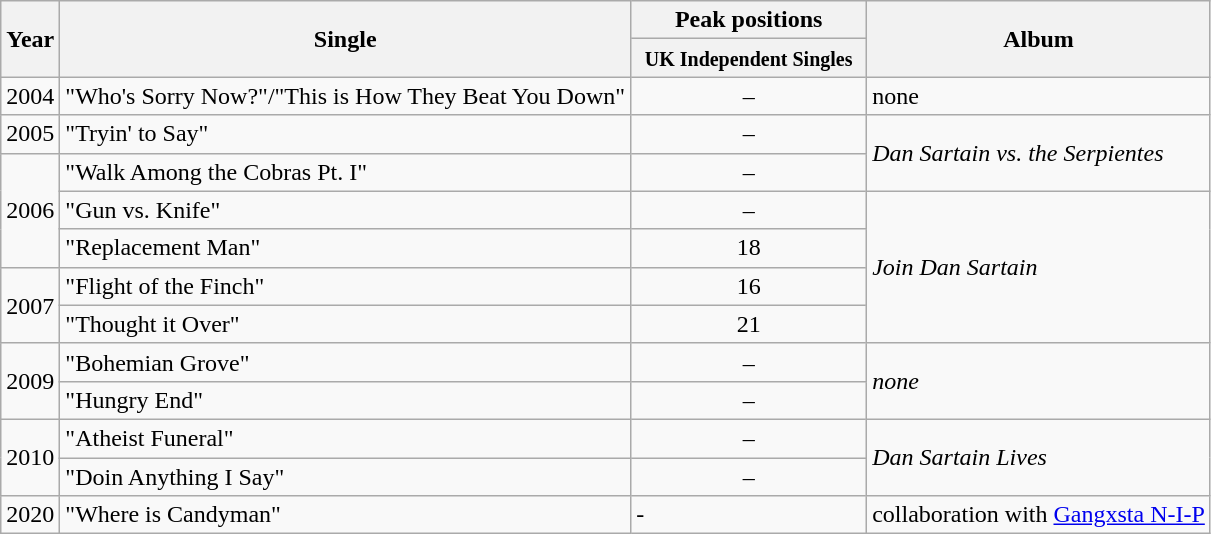<table class="wikitable">
<tr>
<th rowspan="2">Year</th>
<th rowspan="2">Single</th>
<th>Peak positions</th>
<th rowspan="2">Album</th>
</tr>
<tr>
<th style="text-align:center; width:150px;"><small>UK Independent Singles</small></th>
</tr>
<tr>
<td style="text-align:center;">2004</td>
<td align="left">"Who's Sorry Now?"/"This is How They Beat You Down"</td>
<td style="text-align:center;">–</td>
<td>none</td>
</tr>
<tr>
<td style="text-align:center;">2005</td>
<td align="left">"Tryin' to Say"</td>
<td style="text-align:center;">–</td>
<td style="text-align:left;" rowspan="2"><em>Dan Sartain vs. the Serpientes</em></td>
</tr>
<tr>
<td style="text-align:center;" rowspan="3">2006</td>
<td align="left">"Walk Among the Cobras Pt. I"</td>
<td style="text-align:center;">–</td>
</tr>
<tr>
<td align="left">"Gun vs. Knife"</td>
<td style="text-align:center;">–</td>
<td style="text-align:left;" rowspan="4"><em>Join Dan Sartain</em></td>
</tr>
<tr>
<td align="left">"Replacement Man"</td>
<td style="text-align:center;">18</td>
</tr>
<tr>
<td style="text-align:center;" rowspan="2">2007</td>
<td align="left">"Flight of the Finch"</td>
<td style="text-align:center;">16</td>
</tr>
<tr>
<td align="left">"Thought it Over"</td>
<td style="text-align:center;">21</td>
</tr>
<tr>
<td style="text-align:center;" rowspan="2">2009</td>
<td align="left">"Bohemian Grove"</td>
<td style="text-align:center;">–</td>
<td style="text-align:left;" rowspan="2"><em>none</em></td>
</tr>
<tr>
<td align="left">"Hungry End"</td>
<td style="text-align:center;">–</td>
</tr>
<tr>
<td style="text-align:center;" rowspan="2">2010</td>
<td align="left">"Atheist Funeral"</td>
<td style="text-align:center;">–</td>
<td style="text-align:left;" rowspan="2"><em>Dan Sartain Lives</em></td>
</tr>
<tr>
<td align="left">"Doin Anything I Say"</td>
<td style="text-align:center;">–</td>
</tr>
<tr>
<td>2020</td>
<td>"Where is Candyman" </td>
<td>-</td>
<td>collaboration with <a href='#'>Gangxsta N-I-P</a></td>
</tr>
</table>
